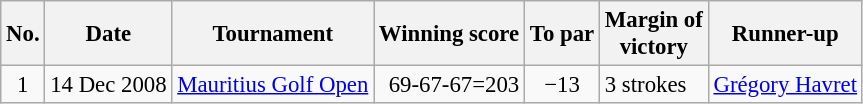<table class="wikitable" style="font-size:95%;">
<tr>
<th>No.</th>
<th>Date</th>
<th>Tournament</th>
<th>Winning score</th>
<th>To par</th>
<th>Margin of<br>victory</th>
<th>Runner-up</th>
</tr>
<tr>
<td align=center>1</td>
<td align=right>14 Dec 2008</td>
<td><a href='#'>Mauritius Golf Open</a></td>
<td align=right>69-67-67=203</td>
<td align=center>−13</td>
<td>3 strokes</td>
<td> <a href='#'>Grégory Havret</a></td>
</tr>
</table>
